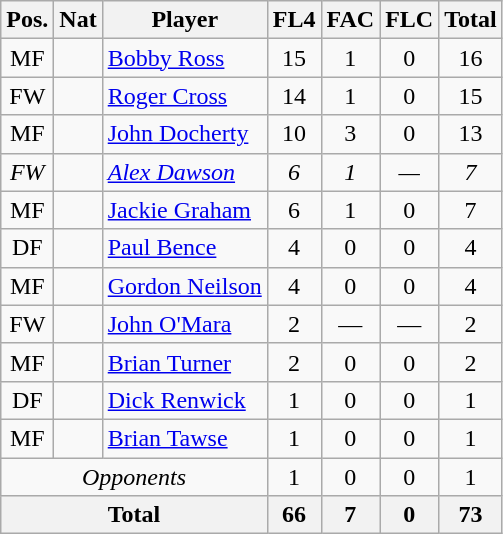<table class="wikitable"  style="text-align:center; border:1px #aaa solid;">
<tr>
<th>Pos.</th>
<th>Nat</th>
<th>Player</th>
<th>FL4</th>
<th>FAC</th>
<th>FLC</th>
<th>Total</th>
</tr>
<tr>
<td>MF</td>
<td></td>
<td style="text-align:left;"><a href='#'>Bobby Ross</a></td>
<td>15</td>
<td>1</td>
<td>0</td>
<td>16</td>
</tr>
<tr>
<td>FW</td>
<td></td>
<td style="text-align:left;"><a href='#'>Roger Cross</a></td>
<td>14</td>
<td>1</td>
<td>0</td>
<td>15</td>
</tr>
<tr>
<td>MF</td>
<td></td>
<td style="text-align:left;"><a href='#'>John Docherty</a></td>
<td>10</td>
<td>3</td>
<td>0</td>
<td>13</td>
</tr>
<tr>
<td><em>FW</em></td>
<td><em></em></td>
<td style="text-align:left;"><em><a href='#'>Alex Dawson</a></em></td>
<td><em>6</em></td>
<td><em>1</em></td>
<td><em>—</em></td>
<td><em>7</em></td>
</tr>
<tr>
<td>MF</td>
<td></td>
<td style="text-align:left;"><a href='#'>Jackie Graham</a></td>
<td>6</td>
<td>1</td>
<td>0</td>
<td>7</td>
</tr>
<tr>
<td>DF</td>
<td></td>
<td style="text-align:left;"><a href='#'>Paul Bence</a></td>
<td>4</td>
<td>0</td>
<td>0</td>
<td>4</td>
</tr>
<tr>
<td>MF</td>
<td></td>
<td style="text-align:left;"><a href='#'>Gordon Neilson</a></td>
<td>4</td>
<td>0</td>
<td>0</td>
<td>4</td>
</tr>
<tr>
<td>FW</td>
<td></td>
<td style="text-align:left;"><a href='#'>John O'Mara</a></td>
<td>2</td>
<td>—</td>
<td>—</td>
<td>2</td>
</tr>
<tr>
<td>MF</td>
<td></td>
<td style="text-align:left;"><a href='#'>Brian Turner</a></td>
<td>2</td>
<td>0</td>
<td>0</td>
<td>2</td>
</tr>
<tr>
<td>DF</td>
<td></td>
<td style="text-align:left;"><a href='#'>Dick Renwick</a></td>
<td>1</td>
<td>0</td>
<td>0</td>
<td>1</td>
</tr>
<tr>
<td>MF</td>
<td></td>
<td style="text-align:left;"><a href='#'>Brian Tawse</a></td>
<td>1</td>
<td>0</td>
<td>0</td>
<td>1</td>
</tr>
<tr>
<td colspan="3"><em>Opponents</em></td>
<td>1</td>
<td>0</td>
<td>0</td>
<td>1</td>
</tr>
<tr>
<th colspan="3">Total</th>
<th>66</th>
<th>7</th>
<th>0</th>
<th>73</th>
</tr>
</table>
